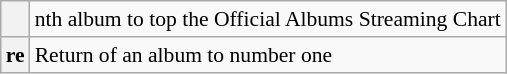<table class="wikitable plainrowheaders sortable" style="font-size:90%;">
<tr>
<th scope=col></th>
<td>nth album to top the Official Albums Streaming Chart</td>
</tr>
<tr>
<th scope=row style="text-align:center;">re</th>
<td>Return of an album to number one</td>
</tr>
</table>
